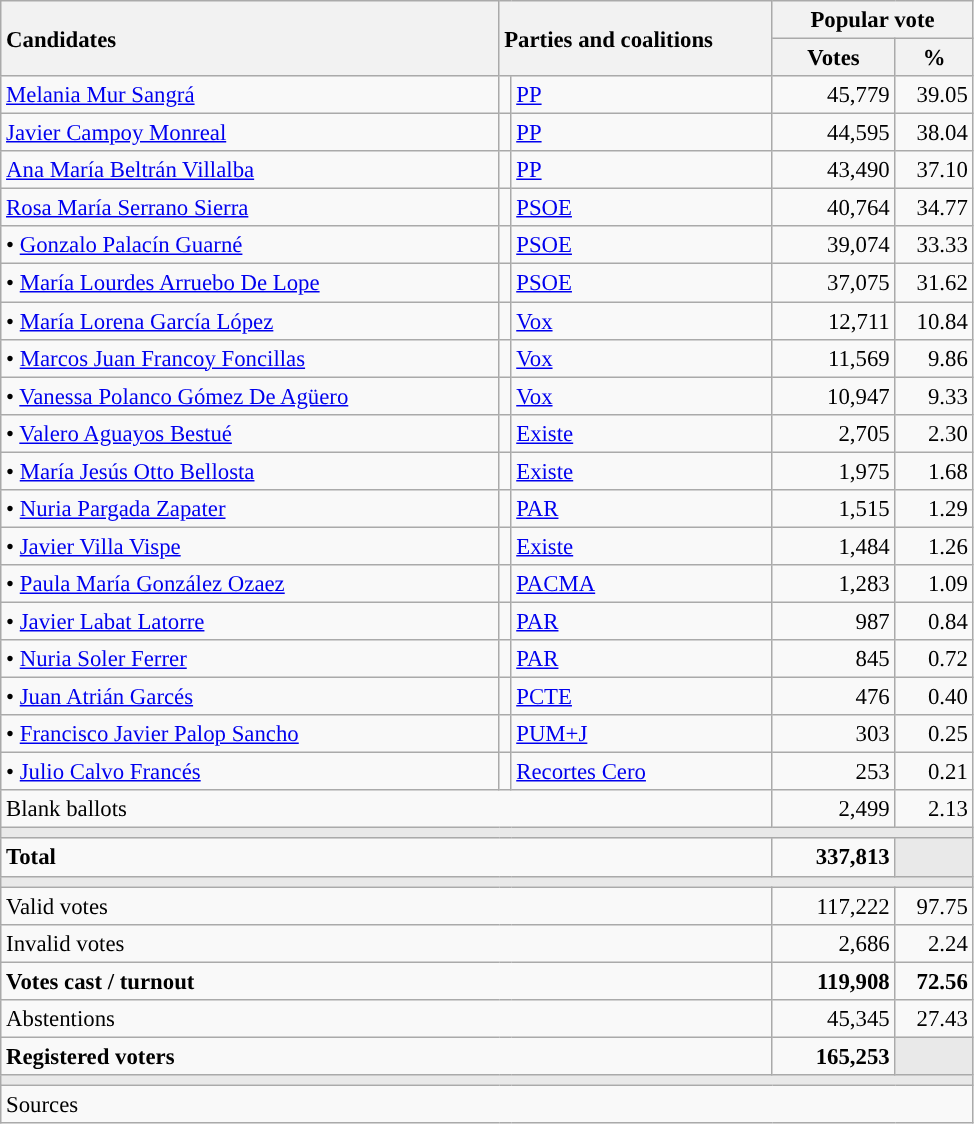<table class="wikitable" style="text-align:right; font-size:95%;">
<tr>
<th style="text-align:left;" rowspan="2" width="325">Candidates</th>
<th style="text-align:left;" rowspan="2" colspan="2" width="175">Parties and coalitions</th>
<th colspan="2">Popular vote</th>
</tr>
<tr>
<th width="75">Votes</th>
<th width="45">%</th>
</tr>
<tr>
<td align="left"> <a href='#'>Melania Mur Sangrá</a></td>
<td width="1" style="color:inherit;background:"></td>
<td align="left"><a href='#'>PP</a></td>
<td>45,779</td>
<td>39.05</td>
</tr>
<tr>
<td align="left"> <a href='#'>Javier Campoy Monreal</a></td>
<td width="1" style="color:inherit;background:"></td>
<td align="left"><a href='#'>PP</a></td>
<td>44,595</td>
<td>38.04</td>
</tr>
<tr>
<td align="left"> <a href='#'>Ana María Beltrán Villalba</a></td>
<td width="1" style="color:inherit;background:"></td>
<td align="left"><a href='#'>PP</a></td>
<td>43,490</td>
<td>37.10</td>
</tr>
<tr>
<td align="left"> <a href='#'>Rosa María Serrano Sierra</a></td>
<td width="1" style="color:inherit;background:"></td>
<td align="left"><a href='#'>PSOE</a></td>
<td>40,764</td>
<td>34.77</td>
</tr>
<tr>
<td align="left">• <a href='#'>Gonzalo Palacín Guarné</a></td>
<td width="1" style="color:inherit;background:"></td>
<td align="left"><a href='#'>PSOE</a></td>
<td>39,074</td>
<td>33.33</td>
</tr>
<tr>
<td align="left">• <a href='#'>María Lourdes Arruebo De Lope</a></td>
<td width="1" style="color:inherit;background:"></td>
<td align="left"><a href='#'>PSOE</a></td>
<td>37,075</td>
<td>31.62</td>
</tr>
<tr>
<td align="left">• <a href='#'>María Lorena García López</a></td>
<td width="1" style="color:inherit;background:"></td>
<td align="left"><a href='#'>Vox</a></td>
<td>12,711</td>
<td>10.84</td>
</tr>
<tr>
<td align="left">• <a href='#'>Marcos Juan Francoy Foncillas</a></td>
<td width="1" style="color:inherit;background:"></td>
<td align="left"><a href='#'>Vox</a></td>
<td>11,569</td>
<td>9.86</td>
</tr>
<tr>
<td align="left">• <a href='#'>Vanessa Polanco Gómez De Agüero</a></td>
<td width="1" style="color:inherit;background:"></td>
<td align="left"><a href='#'>Vox</a></td>
<td>10,947</td>
<td>9.33</td>
</tr>
<tr>
<td align="left">• <a href='#'>Valero Aguayos Bestué</a></td>
<td width="1" style="color:inherit;background:"></td>
<td align="left"><a href='#'>Existe</a></td>
<td>2,705</td>
<td>2.30</td>
</tr>
<tr>
<td align="left">• <a href='#'>María Jesús Otto Bellosta</a></td>
<td width="1" style="color:inherit;background:"></td>
<td align="left"><a href='#'>Existe</a></td>
<td>1,975</td>
<td>1.68</td>
</tr>
<tr>
<td align="left">• <a href='#'>Nuria Pargada Zapater</a></td>
<td width="1" style="color:inherit;background:"></td>
<td align="left"><a href='#'>PAR</a></td>
<td>1,515</td>
<td>1.29</td>
</tr>
<tr>
<td align="left">• <a href='#'>Javier Villa Vispe</a></td>
<td width="1" style="color:inherit;background:"></td>
<td align="left"><a href='#'>Existe</a></td>
<td>1,484</td>
<td>1.26</td>
</tr>
<tr>
<td align="left">• <a href='#'>Paula María González Ozaez</a></td>
<td width="1" style="color:inherit;background:"></td>
<td align="left"><a href='#'>PACMA</a></td>
<td>1,283</td>
<td>1.09</td>
</tr>
<tr>
<td align="left">• <a href='#'>Javier Labat Latorre</a></td>
<td width="1" style="color:inherit;background:"></td>
<td align="left"><a href='#'>PAR</a></td>
<td>987</td>
<td>0.84</td>
</tr>
<tr>
<td align="left">• <a href='#'>Nuria Soler Ferrer</a></td>
<td width="1" style="color:inherit;background:"></td>
<td align="left"><a href='#'>PAR</a></td>
<td>845</td>
<td>0.72</td>
</tr>
<tr>
<td align="left">• <a href='#'>Juan Atrián Garcés</a></td>
<td width="1" style="color:inherit;background:"></td>
<td align="left"><a href='#'>PCTE</a></td>
<td>476</td>
<td>0.40</td>
</tr>
<tr>
<td align="left">• <a href='#'>Francisco Javier Palop Sancho</a></td>
<td width="1" style="color:inherit;background:"></td>
<td align="left"><a href='#'>PUM+J</a></td>
<td>303</td>
<td>0.25</td>
</tr>
<tr>
<td align="left">• <a href='#'>Julio Calvo Francés</a></td>
<td width="1" style="color:inherit;background:"></td>
<td align="left"><a href='#'>Recortes Cero</a></td>
<td>253</td>
<td>0.21</td>
</tr>
<tr>
<td align="left" colspan="3">Blank ballots</td>
<td>2,499</td>
<td>2.13</td>
</tr>
<tr>
<td colspan="5" bgcolor="#E9E9E9"></td>
</tr>
<tr style="font-weight:bold;">
<td align="left" colspan="3">Total</td>
<td>337,813</td>
<td bgcolor="#E9E9E9"></td>
</tr>
<tr>
<td colspan="5" bgcolor="#E9E9E9"></td>
</tr>
<tr>
<td align="left" colspan="3">Valid votes</td>
<td>117,222</td>
<td>97.75</td>
</tr>
<tr>
<td align="left" colspan="3">Invalid votes</td>
<td>2,686</td>
<td>2.24</td>
</tr>
<tr style="font-weight:bold;">
<td align="left" colspan="3">Votes cast / turnout</td>
<td>119,908</td>
<td>72.56</td>
</tr>
<tr>
<td align="left" colspan="3">Abstentions</td>
<td>45,345</td>
<td>27.43</td>
</tr>
<tr style="font-weight:bold;">
<td align="left" colspan="3">Registered voters</td>
<td>165,253</td>
<td bgcolor="#E9E9E9"></td>
</tr>
<tr>
<td colspan="5" bgcolor="#E9E9E9"></td>
</tr>
<tr>
<td align="left" colspan="5">Sources</td>
</tr>
</table>
